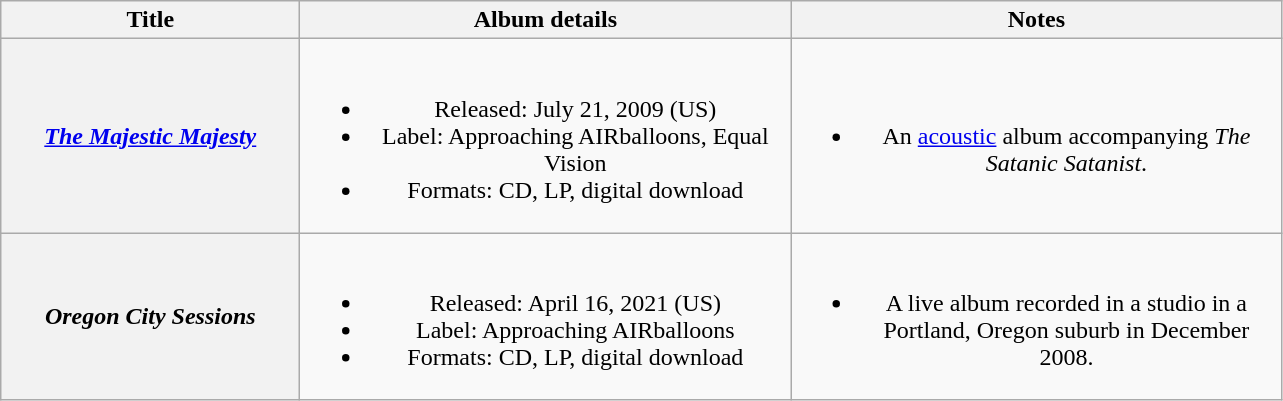<table class="wikitable plainrowheaders" style="text-align:center;">
<tr>
<th scope="col" style="width:12em;">Title</th>
<th scope="col" style="width:20em;">Album details</th>
<th scope="col" style="width:20em;">Notes</th>
</tr>
<tr>
<th scope="row"><em><a href='#'>The Majestic Majesty</a></em></th>
<td><br><ul><li>Released: July 21, 2009 <span>(US)</span></li><li>Label: Approaching AIRballoons, Equal Vision</li><li>Formats: CD, LP, digital download</li></ul></td>
<td><br><ul><li>An <a href='#'>acoustic</a> album accompanying <em>The Satanic Satanist</em>.</li></ul></td>
</tr>
<tr>
<th scope="row"><em>Oregon City Sessions</em></th>
<td><br><ul><li>Released: April 16, 2021 <span>(US)</span></li><li>Label: Approaching AIRballoons</li><li>Formats: CD, LP, digital download</li></ul></td>
<td><br><ul><li>A live album recorded in a studio in a Portland, Oregon suburb in December 2008.</li></ul></td>
</tr>
</table>
